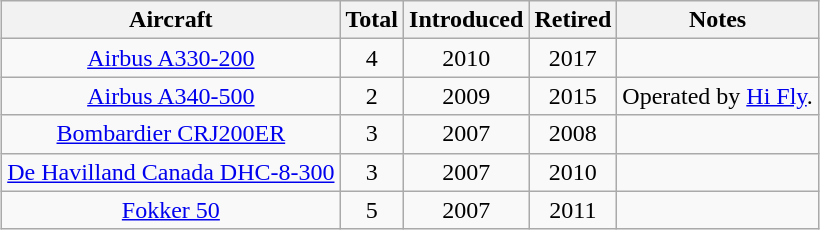<table class="wikitable" style="margin:1em auto; text-align:center;">
<tr>
<th>Aircraft</th>
<th>Total</th>
<th>Introduced</th>
<th>Retired</th>
<th>Notes</th>
</tr>
<tr>
<td><a href='#'>Airbus A330-200</a></td>
<td>4</td>
<td>2010</td>
<td>2017</td>
<td></td>
</tr>
<tr>
<td><a href='#'>Airbus A340-500</a></td>
<td>2</td>
<td>2009</td>
<td>2015</td>
<td>Operated by <a href='#'>Hi Fly</a>.</td>
</tr>
<tr>
<td><a href='#'>Bombardier CRJ200ER</a></td>
<td>3</td>
<td>2007</td>
<td>2008</td>
<td></td>
</tr>
<tr>
<td><a href='#'>De Havilland Canada DHC-8-300</a></td>
<td>3</td>
<td>2007</td>
<td>2010</td>
<td></td>
</tr>
<tr>
<td><a href='#'>Fokker 50</a></td>
<td>5</td>
<td>2007</td>
<td>2011</td>
<td></td>
</tr>
</table>
